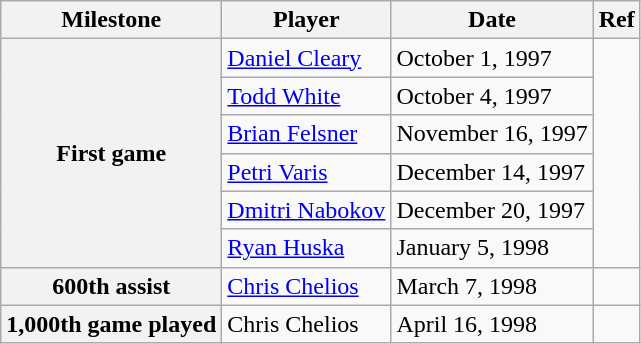<table class="wikitable">
<tr>
<th scope="col">Milestone</th>
<th scope="col">Player</th>
<th scope="col">Date</th>
<th scope="col">Ref</th>
</tr>
<tr>
<th rowspan=6>First game</th>
<td><a href='#'>Daniel Cleary</a></td>
<td>October 1, 1997</td>
<td rowspan=6></td>
</tr>
<tr>
<td><a href='#'>Todd White</a></td>
<td>October 4, 1997</td>
</tr>
<tr>
<td><a href='#'>Brian Felsner</a></td>
<td>November 16, 1997</td>
</tr>
<tr>
<td><a href='#'>Petri Varis</a></td>
<td>December 14, 1997</td>
</tr>
<tr>
<td><a href='#'>Dmitri Nabokov</a></td>
<td>December 20, 1997</td>
</tr>
<tr>
<td><a href='#'>Ryan Huska</a></td>
<td>January 5, 1998</td>
</tr>
<tr>
<th>600th assist</th>
<td><a href='#'>Chris Chelios</a></td>
<td>March 7, 1998</td>
<td></td>
</tr>
<tr>
<th>1,000th game played</th>
<td>Chris Chelios</td>
<td>April 16, 1998</td>
<td></td>
</tr>
</table>
